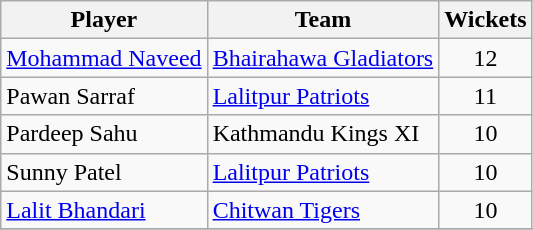<table class="wikitable" style="text-align: center;">
<tr>
<th>Player</th>
<th>Team</th>
<th>Wickets</th>
</tr>
<tr>
<td style="text-align:left"><a href='#'>Mohammad Naveed</a></td>
<td style="text-align:left"><a href='#'>Bhairahawa Gladiators</a></td>
<td>12</td>
</tr>
<tr>
<td style="text-align:left">Pawan Sarraf</td>
<td style="text-align:left"><a href='#'>Lalitpur Patriots</a></td>
<td>11</td>
</tr>
<tr>
<td style="text-align:left">Pardeep Sahu</td>
<td style="text-align:left">Kathmandu Kings XI</td>
<td>10</td>
</tr>
<tr>
<td style="text-align:left">Sunny Patel</td>
<td style="text-align:left"><a href='#'>Lalitpur Patriots</a></td>
<td>10</td>
</tr>
<tr>
<td style="text-align:left"><a href='#'>Lalit Bhandari</a></td>
<td style="text-align:left"><a href='#'>Chitwan Tigers</a></td>
<td>10</td>
</tr>
<tr>
</tr>
</table>
